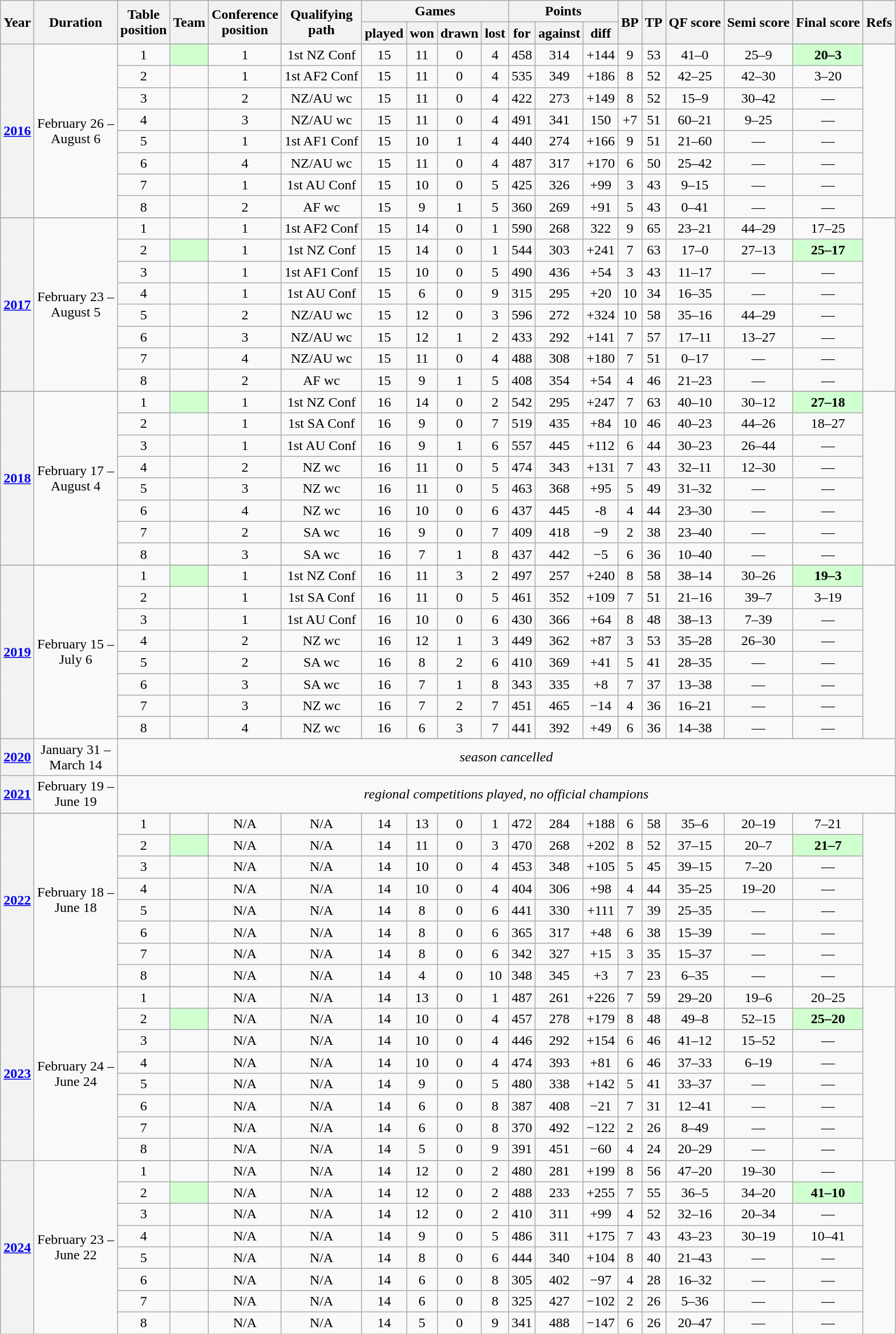<table class="wikitable" style="text-align:center">
<tr>
<th rowspan=2>Year</th>
<th rowspan=2>Duration</th>
<th rowspan=2>Table<br>position</th>
<th rowspan=2>Team</th>
<th rowspan=2>Conference<br>position</th>
<th rowspan=2>Qualifying<br>path</th>
<th colspan=4>Games</th>
<th colspan=3>Points</th>
<th rowspan=2>BP</th>
<th rowspan=2>TP</th>
<th rowspan=2>QF score</th>
<th rowspan=2>Semi score</th>
<th rowspan=2>Final score</th>
<th rowspan=2>Refs</th>
</tr>
<tr>
<th>played</th>
<th>won</th>
<th>drawn</th>
<th>lost</th>
<th>for</th>
<th>against</th>
<th>diff</th>
</tr>
<tr>
<th rowspan=9><a href='#'>2016</a></th>
<td rowspan=9>February 26 –<br> August 6<br></td>
</tr>
<tr>
<td>1</td>
<td bgcolor="#d0ffd0" align="left"><strong> </strong></td>
<td>1</td>
<td>1st NZ Conf</td>
<td>15</td>
<td>11</td>
<td>0</td>
<td>4</td>
<td>458</td>
<td>314</td>
<td>+144</td>
<td>9</td>
<td>53</td>
<td>41–0</td>
<td>25–9</td>
<td bgcolor="#d0ffd0"><strong>20–3</strong></td>
<td rowspan=9></td>
</tr>
<tr>
<td>2</td>
<td align=left></td>
<td>1</td>
<td>1st AF2 Conf</td>
<td>15</td>
<td>11</td>
<td>0</td>
<td>4</td>
<td>535</td>
<td>349</td>
<td>+186</td>
<td>8</td>
<td>52</td>
<td>42–25</td>
<td>42–30</td>
<td>3–20</td>
</tr>
<tr>
<td>3</td>
<td align=left></td>
<td>2</td>
<td>NZ/AU wc</td>
<td>15</td>
<td>11</td>
<td>0</td>
<td>4</td>
<td>422</td>
<td>273</td>
<td>+149</td>
<td>8</td>
<td>52</td>
<td>15–9</td>
<td>30–42</td>
<td>—</td>
</tr>
<tr>
<td>4</td>
<td align=left></td>
<td>3</td>
<td>NZ/AU wc</td>
<td>15</td>
<td>11</td>
<td>0</td>
<td>4</td>
<td>491</td>
<td>341</td>
<td>150</td>
<td>+7</td>
<td>51</td>
<td>60–21</td>
<td>9–25</td>
<td>—</td>
</tr>
<tr>
<td>5</td>
<td align=left></td>
<td>1</td>
<td>1st AF1 Conf</td>
<td>15</td>
<td>10</td>
<td>1</td>
<td>4</td>
<td>440</td>
<td>274</td>
<td>+166</td>
<td>9</td>
<td>51</td>
<td>21–60</td>
<td>—</td>
<td>—</td>
</tr>
<tr>
<td>6</td>
<td align=left></td>
<td>4</td>
<td>NZ/AU wc</td>
<td>15</td>
<td>11</td>
<td>0</td>
<td>4</td>
<td>487</td>
<td>317</td>
<td>+170</td>
<td>6</td>
<td>50</td>
<td>25–42</td>
<td>—</td>
<td>—</td>
</tr>
<tr>
<td>7</td>
<td align=left></td>
<td>1</td>
<td>1st AU Conf</td>
<td>15</td>
<td>10</td>
<td>0</td>
<td>5</td>
<td>425</td>
<td>326</td>
<td>+99</td>
<td>3</td>
<td>43</td>
<td>9–15</td>
<td>—</td>
<td>—</td>
</tr>
<tr>
<td>8</td>
<td align=left></td>
<td>2</td>
<td>AF wc</td>
<td>15</td>
<td>9</td>
<td>1</td>
<td>5</td>
<td>360</td>
<td>269</td>
<td>+91</td>
<td>5</td>
<td>43</td>
<td>0–41</td>
<td>—</td>
<td>—</td>
</tr>
<tr>
</tr>
<tr>
<th rowspan=9><a href='#'>2017</a></th>
<td rowspan=9>February 23 –<br> August 5<br></td>
</tr>
<tr>
<td>1</td>
<td align="left"></td>
<td>1</td>
<td>1st AF2 Conf</td>
<td>15</td>
<td>14</td>
<td>0</td>
<td>1</td>
<td>590</td>
<td>268</td>
<td>322</td>
<td>9</td>
<td>65</td>
<td>23–21</td>
<td>44–29</td>
<td>17–25</td>
<td rowspan=9></td>
</tr>
<tr>
<td>2</td>
<td bgcolor="#d0ffd0" align=left><strong> </strong></td>
<td>1</td>
<td>1st NZ Conf</td>
<td>15</td>
<td>14</td>
<td>0</td>
<td>1</td>
<td>544</td>
<td>303</td>
<td>+241</td>
<td>7</td>
<td>63</td>
<td>17–0</td>
<td>27–13</td>
<td bgcolor="#d0ffd0"><strong>25–17</strong></td>
</tr>
<tr>
<td>3</td>
<td align=left></td>
<td>1</td>
<td>1st AF1 Conf</td>
<td>15</td>
<td>10</td>
<td>0</td>
<td>5</td>
<td>490</td>
<td>436</td>
<td>+54</td>
<td>3</td>
<td>43</td>
<td>11–17</td>
<td>—</td>
<td>—</td>
</tr>
<tr>
<td>4</td>
<td align=left></td>
<td>1</td>
<td>1st AU Conf</td>
<td>15</td>
<td>6</td>
<td>0</td>
<td>9</td>
<td>315</td>
<td>295</td>
<td>+20</td>
<td>10</td>
<td>34</td>
<td>16–35</td>
<td>—</td>
<td>—</td>
</tr>
<tr>
<td>5</td>
<td align=left></td>
<td>2</td>
<td>NZ/AU wc</td>
<td>15</td>
<td>12</td>
<td>0</td>
<td>3</td>
<td>596</td>
<td>272</td>
<td>+324</td>
<td>10</td>
<td>58</td>
<td>35–16</td>
<td>44–29</td>
<td>—</td>
</tr>
<tr>
<td>6</td>
<td align=left></td>
<td>3</td>
<td>NZ/AU wc</td>
<td>15</td>
<td>12</td>
<td>1</td>
<td>2</td>
<td>433</td>
<td>292</td>
<td>+141</td>
<td>7</td>
<td>57</td>
<td>17–11</td>
<td>13–27</td>
<td>—</td>
</tr>
<tr>
<td>7</td>
<td align=left></td>
<td>4</td>
<td>NZ/AU wc</td>
<td>15</td>
<td>11</td>
<td>0</td>
<td>4</td>
<td>488</td>
<td>308</td>
<td>+180</td>
<td>7</td>
<td>51</td>
<td>0–17</td>
<td>—</td>
<td>—</td>
</tr>
<tr>
<td>8</td>
<td align=left></td>
<td>2</td>
<td>AF wc</td>
<td>15</td>
<td>9</td>
<td>1</td>
<td>5</td>
<td>408</td>
<td>354</td>
<td>+54</td>
<td>4</td>
<td>46</td>
<td>21–23</td>
<td>—</td>
<td>—</td>
</tr>
<tr>
</tr>
<tr>
<th rowspan=9><a href='#'>2018</a></th>
<td rowspan=9>February 17 –<br> August 4<br></td>
</tr>
<tr>
<td>1</td>
<td bgcolor="#d0ffd0" align=left><strong> </strong></td>
<td>1</td>
<td>1st NZ Conf</td>
<td>16</td>
<td>14</td>
<td>0</td>
<td>2</td>
<td>542</td>
<td>295</td>
<td>+247</td>
<td>7</td>
<td>63</td>
<td>40–10</td>
<td>30–12</td>
<td bgcolor="#d0ffd0"><strong>27–18</strong></td>
<td rowspan=9></td>
</tr>
<tr>
<td>2</td>
<td align=left></td>
<td>1</td>
<td>1st SA Conf</td>
<td>16</td>
<td>9</td>
<td>0</td>
<td>7</td>
<td>519</td>
<td>435</td>
<td>+84</td>
<td>10</td>
<td>46</td>
<td>40–23</td>
<td>44–26</td>
<td>18–27</td>
</tr>
<tr>
<td>3</td>
<td align=left></td>
<td>1</td>
<td>1st AU Conf</td>
<td>16</td>
<td>9</td>
<td>1</td>
<td>6</td>
<td>557</td>
<td>445</td>
<td>+112</td>
<td>6</td>
<td>44</td>
<td>30–23</td>
<td>26–44</td>
<td>—</td>
</tr>
<tr>
<td>4</td>
<td align=left></td>
<td>2</td>
<td>NZ wc</td>
<td>16</td>
<td>11</td>
<td>0</td>
<td>5</td>
<td>474</td>
<td>343</td>
<td>+131</td>
<td>7</td>
<td>43</td>
<td>32–11</td>
<td>12–30</td>
<td>—</td>
</tr>
<tr>
<td>5</td>
<td align=left></td>
<td>3</td>
<td>NZ wc</td>
<td>16</td>
<td>11</td>
<td>0</td>
<td>5</td>
<td>463</td>
<td>368</td>
<td>+95</td>
<td>5</td>
<td>49</td>
<td>31–32</td>
<td>—</td>
<td>—</td>
</tr>
<tr>
<td>6</td>
<td align=left></td>
<td>4</td>
<td>NZ wc</td>
<td>16</td>
<td>10</td>
<td>0</td>
<td>6</td>
<td>437</td>
<td>445</td>
<td>-8</td>
<td>4</td>
<td>44</td>
<td>23–30</td>
<td>—</td>
<td>—</td>
</tr>
<tr>
<td>7</td>
<td align=left></td>
<td>2</td>
<td>SA wc</td>
<td>16</td>
<td>9</td>
<td>0</td>
<td>7</td>
<td>409</td>
<td>418</td>
<td>−9</td>
<td>2</td>
<td>38</td>
<td>23–40</td>
<td>—</td>
<td>—</td>
</tr>
<tr>
<td>8</td>
<td align=left></td>
<td>3</td>
<td>SA wc</td>
<td>16</td>
<td>7</td>
<td>1</td>
<td>8</td>
<td>437</td>
<td>442</td>
<td>−5</td>
<td>6</td>
<td>36</td>
<td>10–40</td>
<td>—</td>
<td>—</td>
</tr>
<tr>
</tr>
<tr>
<th rowspan=9><a href='#'>2019</a></th>
<td rowspan=9>February 15 –<br> July 6<br></td>
</tr>
<tr>
<td>1</td>
<td bgcolor="#d0ffd0" align=left><strong> </strong></td>
<td>1</td>
<td>1st NZ Conf</td>
<td>16</td>
<td>11</td>
<td>3</td>
<td>2</td>
<td>497</td>
<td>257</td>
<td>+240</td>
<td>8</td>
<td>58</td>
<td>38–14</td>
<td>30–26</td>
<td bgcolor="#d0ffd0"><strong>19–3</strong></td>
<td rowspan=9></td>
</tr>
<tr>
<td>2</td>
<td align=left></td>
<td>1</td>
<td>1st SA Conf</td>
<td>16</td>
<td>11</td>
<td>0</td>
<td>5</td>
<td>461</td>
<td>352</td>
<td>+109</td>
<td>7</td>
<td>51</td>
<td>21–16</td>
<td>39–7</td>
<td>3–19</td>
</tr>
<tr>
<td>3</td>
<td align=left></td>
<td>1</td>
<td>1st AU Conf</td>
<td>16</td>
<td>10</td>
<td>0</td>
<td>6</td>
<td>430</td>
<td>366</td>
<td>+64</td>
<td>8</td>
<td>48</td>
<td>38–13</td>
<td>7–39</td>
<td>—</td>
</tr>
<tr>
<td>4</td>
<td align=left></td>
<td>2</td>
<td>NZ wc</td>
<td>16</td>
<td>12</td>
<td>1</td>
<td>3</td>
<td>449</td>
<td>362</td>
<td>+87</td>
<td>3</td>
<td>53</td>
<td>35–28</td>
<td>26–30</td>
<td>—</td>
</tr>
<tr>
<td>5</td>
<td align=left></td>
<td>2</td>
<td>SA wc</td>
<td>16</td>
<td>8</td>
<td>2</td>
<td>6</td>
<td>410</td>
<td>369</td>
<td>+41</td>
<td>5</td>
<td>41</td>
<td>28–35</td>
<td>—</td>
<td>—</td>
</tr>
<tr>
<td>6</td>
<td align=left></td>
<td>3</td>
<td>SA wc</td>
<td>16</td>
<td>7</td>
<td>1</td>
<td>8</td>
<td>343</td>
<td>335</td>
<td>+8</td>
<td>7</td>
<td>37</td>
<td>13–38</td>
<td>—</td>
<td>—</td>
</tr>
<tr>
<td>7</td>
<td align=left></td>
<td>3</td>
<td>NZ wc</td>
<td>16</td>
<td>7</td>
<td>2</td>
<td>7</td>
<td>451</td>
<td>465</td>
<td>−14</td>
<td>4</td>
<td>36</td>
<td>16–21</td>
<td>—</td>
<td>—</td>
</tr>
<tr>
<td>8</td>
<td align=left></td>
<td>4</td>
<td>NZ wc</td>
<td>16</td>
<td>6</td>
<td>3</td>
<td>7</td>
<td>441</td>
<td>392</td>
<td>+49</td>
<td>6</td>
<td>36</td>
<td>14–38</td>
<td>—</td>
<td>—</td>
</tr>
<tr>
<th rowspan=2><a href='#'>2020</a></th>
<td rowspan=2>January 31 –<br> March 14<br></td>
</tr>
<tr>
<td colspan=17><em>season cancelled</em></td>
</tr>
<tr>
<th rowspan=2><a href='#'>2021</a></th>
<td rowspan=2>February 19 –<br> June 19<br></td>
</tr>
<tr>
<td rowspan=2; colspan=17><em>regional competitions played, no official champions</em></td>
</tr>
<tr>
</tr>
<tr>
<th rowspan=9><a href='#'>2022</a></th>
<td rowspan=9>February 18 –<br> June 18<br></td>
</tr>
<tr>
<td>1</td>
<td align=left></td>
<td>N/A</td>
<td>N/A</td>
<td>14</td>
<td>13</td>
<td>0</td>
<td>1</td>
<td>472</td>
<td>284</td>
<td>+188</td>
<td>6</td>
<td>58</td>
<td>35–6</td>
<td>20–19</td>
<td>7–21</td>
<td rowspan=9></td>
</tr>
<tr>
<td>2</td>
<td bgcolor="#d0ffd0" align=left><strong> </strong></td>
<td>N/A</td>
<td>N/A</td>
<td>14</td>
<td>11</td>
<td>0</td>
<td>3</td>
<td>470</td>
<td>268</td>
<td>+202</td>
<td>8</td>
<td>52</td>
<td>37–15</td>
<td>20–7</td>
<td bgcolor="#d0ffd0"><strong>21–7</strong></td>
</tr>
<tr>
<td>3</td>
<td align=left></td>
<td>N/A</td>
<td>N/A</td>
<td>14</td>
<td>10</td>
<td>0</td>
<td>4</td>
<td>453</td>
<td>348</td>
<td>+105</td>
<td>5</td>
<td>45</td>
<td>39–15</td>
<td>7–20</td>
<td>—</td>
</tr>
<tr>
<td>4</td>
<td align=left></td>
<td>N/A</td>
<td>N/A</td>
<td>14</td>
<td>10</td>
<td>0</td>
<td>4</td>
<td>404</td>
<td>306</td>
<td>+98</td>
<td>4</td>
<td>44</td>
<td>35–25</td>
<td>19–20</td>
<td>—</td>
</tr>
<tr>
<td>5</td>
<td align=left></td>
<td>N/A</td>
<td>N/A</td>
<td>14</td>
<td>8</td>
<td>0</td>
<td>6</td>
<td>441</td>
<td>330</td>
<td>+111</td>
<td>7</td>
<td>39</td>
<td>25–35</td>
<td>—</td>
<td>—</td>
</tr>
<tr>
<td>6</td>
<td align=left></td>
<td>N/A</td>
<td>N/A</td>
<td>14</td>
<td>8</td>
<td>0</td>
<td>6</td>
<td>365</td>
<td>317</td>
<td>+48</td>
<td>6</td>
<td>38</td>
<td>15–39</td>
<td>—</td>
<td>—</td>
</tr>
<tr>
<td>7</td>
<td align=left></td>
<td>N/A</td>
<td>N/A</td>
<td>14</td>
<td>8</td>
<td>0</td>
<td>6</td>
<td>342</td>
<td>327</td>
<td>+15</td>
<td>3</td>
<td>35</td>
<td>15–37</td>
<td>—</td>
<td>—</td>
</tr>
<tr>
<td>8</td>
<td align=left></td>
<td>N/A</td>
<td>N/A</td>
<td>14</td>
<td>4</td>
<td>0</td>
<td>10</td>
<td>348</td>
<td>345</td>
<td>+3</td>
<td>7</td>
<td>23</td>
<td>6–35</td>
<td>—</td>
<td>—</td>
</tr>
<tr>
<th rowspan=9><a href='#'>2023</a></th>
<td rowspan=9>February 24 –<br> June 24<br></td>
</tr>
<tr>
<td>1</td>
<td align=left></td>
<td>N/A</td>
<td>N/A</td>
<td>14</td>
<td>13</td>
<td>0</td>
<td>1</td>
<td>487</td>
<td>261</td>
<td>+226</td>
<td>7</td>
<td>59</td>
<td>29–20</td>
<td>19–6</td>
<td>20–25</td>
<td rowspan=9></td>
</tr>
<tr>
<td>2</td>
<td bgcolor="#d0ffd0" align=left><strong> </strong></td>
<td>N/A</td>
<td>N/A</td>
<td>14</td>
<td>10</td>
<td>0</td>
<td>4</td>
<td>457</td>
<td>278</td>
<td>+179</td>
<td>8</td>
<td>48</td>
<td>49–8</td>
<td>52–15</td>
<td bgcolor="#d0ffd0"><strong>25–20</strong></td>
</tr>
<tr>
<td>3</td>
<td align=left></td>
<td>N/A</td>
<td>N/A</td>
<td>14</td>
<td>10</td>
<td>0</td>
<td>4</td>
<td>446</td>
<td>292</td>
<td>+154</td>
<td>6</td>
<td>46</td>
<td>41–12</td>
<td>15–52</td>
<td>—</td>
</tr>
<tr>
<td>4</td>
<td align=left></td>
<td>N/A</td>
<td>N/A</td>
<td>14</td>
<td>10</td>
<td>0</td>
<td>4</td>
<td>474</td>
<td>393</td>
<td>+81</td>
<td>6</td>
<td>46</td>
<td>37–33</td>
<td>6–19</td>
<td>—</td>
</tr>
<tr>
<td>5</td>
<td align=left></td>
<td>N/A</td>
<td>N/A</td>
<td>14</td>
<td>9</td>
<td>0</td>
<td>5</td>
<td>480</td>
<td>338</td>
<td>+142</td>
<td>5</td>
<td>41</td>
<td>33–37</td>
<td>—</td>
<td>—</td>
</tr>
<tr>
<td>6</td>
<td align=left></td>
<td>N/A</td>
<td>N/A</td>
<td>14</td>
<td>6</td>
<td>0</td>
<td>8</td>
<td>387</td>
<td>408</td>
<td>−21</td>
<td>7</td>
<td>31</td>
<td>12–41</td>
<td>—</td>
<td>—</td>
</tr>
<tr>
<td>7</td>
<td align=left></td>
<td>N/A</td>
<td>N/A</td>
<td>14</td>
<td>6</td>
<td>0</td>
<td>8</td>
<td>370</td>
<td>492</td>
<td>−122</td>
<td>2</td>
<td>26</td>
<td>8–49</td>
<td>—</td>
<td>—</td>
</tr>
<tr>
<td>8</td>
<td align=left></td>
<td>N/A</td>
<td>N/A</td>
<td>14</td>
<td>5</td>
<td>0</td>
<td>9</td>
<td>391</td>
<td>451</td>
<td>−60</td>
<td>4</td>
<td>24</td>
<td>20–29</td>
<td>—</td>
<td>—</td>
</tr>
<tr>
<th rowspan=9><a href='#'>2024</a></th>
<td rowspan=9>February 23 –<br> June 22<br></td>
</tr>
<tr>
<td>1</td>
<td align=left></td>
<td>N/A</td>
<td>N/A</td>
<td>14</td>
<td>12</td>
<td>0</td>
<td>2</td>
<td>480</td>
<td>281</td>
<td>+199</td>
<td>8</td>
<td>56</td>
<td>47–20</td>
<td>19–30</td>
<td>—</td>
<td rowspan=9></td>
</tr>
<tr>
<td>2</td>
<td bgcolor="#d0ffd0" align=left><strong> </strong></td>
<td>N/A</td>
<td>N/A</td>
<td>14</td>
<td>12</td>
<td>0</td>
<td>2</td>
<td>488</td>
<td>233</td>
<td>+255</td>
<td>7</td>
<td>55</td>
<td>36–5</td>
<td>34–20</td>
<td bgcolor="#d0ffd0"><strong>41–10</strong></td>
</tr>
<tr>
<td>3</td>
<td align=left></td>
<td>N/A</td>
<td>N/A</td>
<td>14</td>
<td>12</td>
<td>0</td>
<td>2</td>
<td>410</td>
<td>311</td>
<td>+99</td>
<td>4</td>
<td>52</td>
<td>32–16</td>
<td>20–34</td>
<td>—</td>
</tr>
<tr>
<td>4</td>
<td align=left></td>
<td>N/A</td>
<td>N/A</td>
<td>14</td>
<td>9</td>
<td>0</td>
<td>5</td>
<td>486</td>
<td>311</td>
<td>+175</td>
<td>7</td>
<td>43</td>
<td>43–23</td>
<td>30–19</td>
<td>10–41</td>
</tr>
<tr>
<td>5</td>
<td align=left></td>
<td>N/A</td>
<td>N/A</td>
<td>14</td>
<td>8</td>
<td>0</td>
<td>6</td>
<td>444</td>
<td>340</td>
<td>+104</td>
<td>8</td>
<td>40</td>
<td>21–43</td>
<td>—</td>
<td>—</td>
</tr>
<tr>
<td>6</td>
<td align=left></td>
<td>N/A</td>
<td>N/A</td>
<td>14</td>
<td>6</td>
<td>0</td>
<td>8</td>
<td>305</td>
<td>402</td>
<td>−97</td>
<td>4</td>
<td>28</td>
<td>16–32</td>
<td>—</td>
<td>—</td>
</tr>
<tr>
<td>7</td>
<td align=left></td>
<td>N/A</td>
<td>N/A</td>
<td>14</td>
<td>6</td>
<td>0</td>
<td>8</td>
<td>325</td>
<td>427</td>
<td>−102</td>
<td>2</td>
<td>26</td>
<td>5–36</td>
<td>—</td>
<td>—</td>
</tr>
<tr>
<td>8</td>
<td align=left></td>
<td>N/A</td>
<td>N/A</td>
<td>14</td>
<td>5</td>
<td>0</td>
<td>9</td>
<td>341</td>
<td>488</td>
<td>−147</td>
<td>6</td>
<td>26</td>
<td>20–47</td>
<td>—</td>
<td>—</td>
</tr>
</table>
